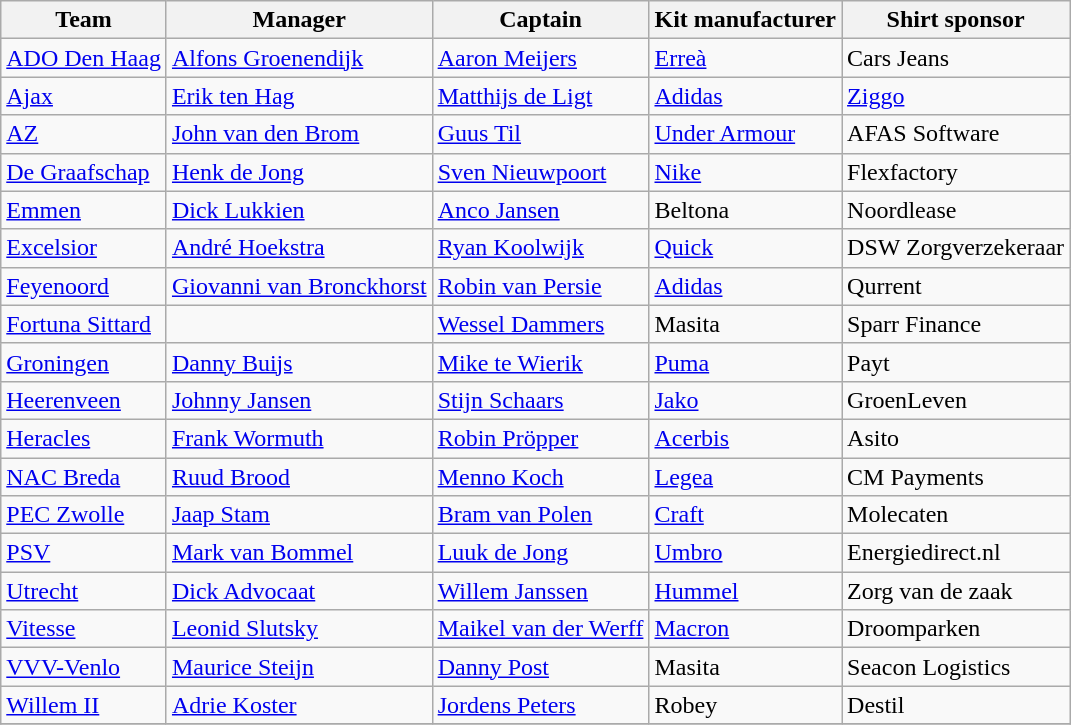<table class="wikitable sortable" style="text-align: left;">
<tr>
<th>Team</th>
<th>Manager</th>
<th>Captain</th>
<th>Kit manufacturer</th>
<th>Shirt sponsor</th>
</tr>
<tr>
<td><a href='#'>ADO Den Haag</a></td>
<td align="left" data-sort-value="Groenendijk, Alfons"> <a href='#'>Alfons Groenendijk</a></td>
<td align="left" data-sort-value="Meijers, Aaron"> <a href='#'>Aaron Meijers</a></td>
<td><a href='#'>Erreà</a></td>
<td>Cars Jeans</td>
</tr>
<tr>
<td><a href='#'>Ajax</a></td>
<td align="left" data-sort-value="Keizer, Marcel"> <a href='#'>Erik ten Hag</a></td>
<td align="left" data-sort-value="Ligt, Matthijs"> <a href='#'>Matthijs de Ligt</a></td>
<td><a href='#'>Adidas</a></td>
<td><a href='#'>Ziggo</a></td>
</tr>
<tr>
<td><a href='#'>AZ</a></td>
<td align="left" data-sort-value="Brom, John"> <a href='#'>John van den Brom</a></td>
<td align="left" data-sort-value="Til, Guus"> <a href='#'>Guus Til</a></td>
<td><a href='#'>Under Armour</a></td>
<td>AFAS Software</td>
</tr>
<tr>
<td><a href='#'>De Graafschap</a></td>
<td align="left" data-sort-value="Jong, Henk"> <a href='#'>Henk de Jong</a></td>
<td align="left" data-sort-value="Nieuwpoort, Sven"> <a href='#'>Sven Nieuwpoort</a></td>
<td><a href='#'>Nike</a></td>
<td>Flexfactory</td>
</tr>
<tr>
<td><a href='#'>Emmen</a></td>
<td align="left" data-sort-value="Lukkien, Dick"> <a href='#'>Dick Lukkien</a></td>
<td align="left" data-sort-value="Jansen, Anco"> <a href='#'>Anco Jansen</a></td>
<td>Beltona</td>
<td>Noordlease</td>
</tr>
<tr>
<td><a href='#'>Excelsior</a></td>
<td align="left" data-sort-value="Hoekstra, André"> <a href='#'>André Hoekstra</a></td>
<td align="left" data-sort-value="Koolwijk, Ryan"> <a href='#'>Ryan Koolwijk</a></td>
<td><a href='#'>Quick</a></td>
<td>DSW Zorgverzekeraar</td>
</tr>
<tr>
<td><a href='#'>Feyenoord</a></td>
<td align="left" data-sort-value="Bronckhorst, Giovanni"> <a href='#'>Giovanni van Bronckhorst</a></td>
<td align="left" data-sort-value="van Persie, Robin"> <a href='#'>Robin van Persie</a></td>
<td><a href='#'>Adidas</a></td>
<td>Qurrent</td>
</tr>
<tr>
<td><a href='#'>Fortuna Sittard</a></td>
<td align="left" data-sort-value="Eijer, René"> </td>
<td align="left" data-sort-value="Dammers, Wessel"> <a href='#'>Wessel Dammers</a></td>
<td>Masita</td>
<td>Sparr Finance</td>
</tr>
<tr>
<td><a href='#'>Groningen</a></td>
<td align="left" data-sort-value="Buijs, Danny"> <a href='#'>Danny Buijs</a></td>
<td align="left" data-sort-value="te Wierik, Mike"> <a href='#'>Mike te Wierik</a></td>
<td><a href='#'>Puma</a></td>
<td>Payt</td>
</tr>
<tr>
<td><a href='#'>Heerenveen</a></td>
<td align="left" data-sort-value="Riekerink, Jan"> <a href='#'>Johnny Jansen</a></td>
<td align="left" data-sort-value="Schaars, Stijn"> <a href='#'>Stijn Schaars</a></td>
<td><a href='#'>Jako</a></td>
<td>GroenLeven</td>
</tr>
<tr>
<td><a href='#'>Heracles</a></td>
<td align="left" data-sort-value="Wormuth, Frank"> <a href='#'>Frank Wormuth</a></td>
<td align="left" data-sort-value="Pröpper, Robin"> <a href='#'>Robin Pröpper</a></td>
<td><a href='#'>Acerbis</a></td>
<td>Asito</td>
</tr>
<tr>
<td><a href='#'>NAC Breda</a></td>
<td align="left" data-sort-value="Bruud, Ruud"> <a href='#'>Ruud Brood</a></td>
<td align="left" data-sort-value="Koch, Menno"> <a href='#'>Menno Koch</a></td>
<td><a href='#'>Legea</a></td>
<td>CM Payments</td>
</tr>
<tr>
<td><a href='#'>PEC Zwolle</a></td>
<td align="left" data-sort-value="Stam, Jaap"> <a href='#'>Jaap Stam</a></td>
<td align="left" data-sort-value="Polen, Bram"> <a href='#'>Bram van Polen</a></td>
<td><a href='#'>Craft</a></td>
<td>Molecaten</td>
</tr>
<tr>
<td><a href='#'>PSV</a></td>
<td align="left" data-sort-value="Cocu, Phillip"> <a href='#'>Mark van Bommel</a></td>
<td align="left" data-sort-value="de Jong, Luuk"> <a href='#'>Luuk de Jong</a></td>
<td><a href='#'>Umbro</a></td>
<td>Energiedirect.nl</td>
</tr>
<tr>
<td><a href='#'>Utrecht</a></td>
<td align="left" data-sort-value="Advocaat, Dick"> <a href='#'>Dick Advocaat</a></td>
<td align="left" data-sort-value="Janssen, Willem"> <a href='#'>Willem Janssen</a></td>
<td><a href='#'>Hummel</a></td>
<td>Zorg van de zaak</td>
</tr>
<tr>
<td><a href='#'>Vitesse</a></td>
<td align="left" data-sort-value="Slutsky, Leonid"> <a href='#'>Leonid Slutsky</a></td>
<td align="left" data-sort-value="van der Werff, Maikel"> <a href='#'>Maikel van der Werff</a></td>
<td><a href='#'>Macron</a></td>
<td>Droomparken</td>
</tr>
<tr>
<td><a href='#'>VVV-Venlo</a></td>
<td align="left" data-sort-value="Steijn, Maurice"> <a href='#'>Maurice Steijn</a></td>
<td align="left" data-sort-value="Post, Danny"> <a href='#'>Danny Post</a></td>
<td>Masita</td>
<td>Seacon Logistics</td>
</tr>
<tr>
<td><a href='#'>Willem II</a></td>
<td align="left" data-sort-value="Koster, Adrie"> <a href='#'>Adrie Koster</a></td>
<td align="left" data-sort-value="Peters, Jordens"> <a href='#'>Jordens Peters</a></td>
<td>Robey</td>
<td>Destil</td>
</tr>
<tr>
</tr>
</table>
